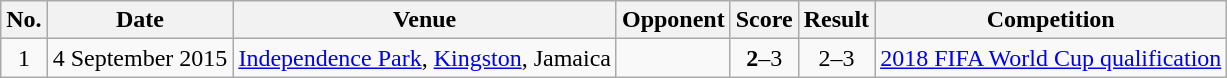<table class="wikitable">
<tr>
<th>No.</th>
<th>Date</th>
<th>Venue</th>
<th>Opponent</th>
<th>Score</th>
<th>Result</th>
<th>Competition</th>
</tr>
<tr>
<td align=center>1</td>
<td>4 September 2015</td>
<td><a href='#'>Independence Park</a>, <a href='#'>Kingston</a>, Jamaica</td>
<td></td>
<td align=center><strong>2</strong>–3</td>
<td align=center>2–3</td>
<td><a href='#'>2018 FIFA World Cup qualification</a></td>
</tr>
</table>
